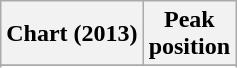<table class="wikitable sortable">
<tr>
<th>Chart (2013)</th>
<th>Peak<br>position</th>
</tr>
<tr>
</tr>
<tr>
</tr>
</table>
